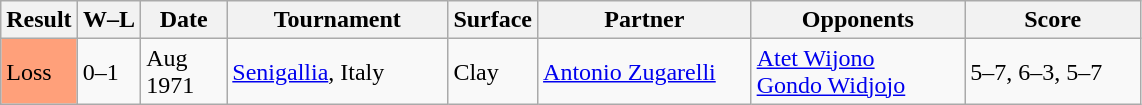<table class="sortable wikitable">
<tr>
<th>Result</th>
<th style="width:35px" class="unsortable">W–L</th>
<th style="width:50px">Date</th>
<th style="width:140px">Tournament</th>
<th>Surface</th>
<th style="width:135px">Partner</th>
<th style="width:135px">Opponents</th>
<th style="width:110px" class="unsortable">Score</th>
</tr>
<tr>
<td style="background:#ffa07a;">Loss</td>
<td>0–1</td>
<td>Aug 1971</td>
<td><a href='#'>Senigallia</a>, Italy</td>
<td>Clay</td>
<td> <a href='#'>Antonio Zugarelli</a></td>
<td> <a href='#'>Atet Wijono</a><br> <a href='#'>Gondo Widjojo</a></td>
<td>5–7, 6–3, 5–7</td>
</tr>
</table>
